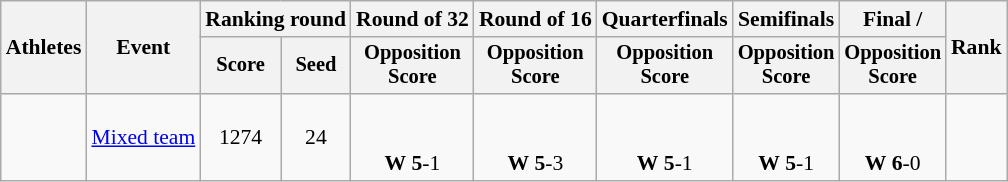<table class="wikitable" style="font-size:90%;">
<tr>
<th rowspan="2">Athletes</th>
<th rowspan="2">Event</th>
<th colspan="2">Ranking round</th>
<th>Round of 32</th>
<th>Round of 16</th>
<th>Quarterfinals</th>
<th>Semifinals</th>
<th>Final / </th>
<th rowspan=2>Rank</th>
</tr>
<tr style="font-size:95%">
<th>Score</th>
<th>Seed</th>
<th>Opposition<br>Score</th>
<th>Opposition<br>Score</th>
<th>Opposition<br>Score</th>
<th>Opposition<br>Score</th>
<th>Opposition<br>Score</th>
</tr>
<tr align=center>
<td align=left><br></td>
<td><a href='#'>Mixed team</a></td>
<td>1274</td>
<td>24</td>
<td><small><br></small> <br> <strong>W</strong> <strong>5</strong>-1</td>
<td><small><br></small> <br> <strong>W</strong> <strong>5</strong>-3</td>
<td><small><br></small> <br> <strong>W</strong> <strong>5</strong>-1</td>
<td><small><br></small> <br> <strong>W</strong> <strong>5</strong>-1</td>
<td><small><br></small> <br> <strong>W</strong> <strong>6</strong>-0</td>
<td></td>
</tr>
</table>
